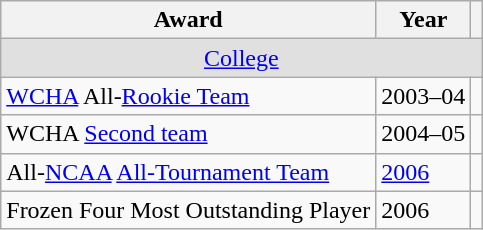<table class="wikitable">
<tr>
<th>Award</th>
<th>Year</th>
<th></th>
</tr>
<tr ALIGN="center" bgcolor="#e0e0e0">
<td colspan="3"><a href='#'>College</a></td>
</tr>
<tr>
<td><a href='#'>WCHA</a> All-<a href='#'>Rookie Team</a></td>
<td>2003–04</td>
<td></td>
</tr>
<tr>
<td>WCHA <a href='#'>Second team</a></td>
<td>2004–05</td>
<td></td>
</tr>
<tr>
<td>All-<a href='#'>NCAA</a> <a href='#'>All-Tournament Team</a></td>
<td><a href='#'>2006</a></td>
<td></td>
</tr>
<tr>
<td>Frozen Four Most Outstanding Player</td>
<td>2006</td>
<td></td>
</tr>
</table>
